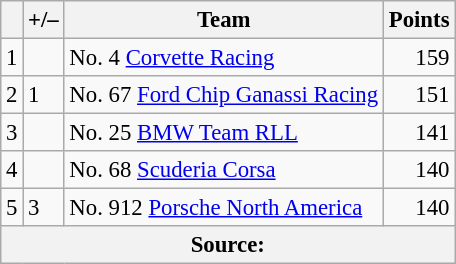<table class="wikitable" style="font-size: 95%;">
<tr>
<th scope="col"></th>
<th scope="col">+/–</th>
<th scope="col">Team</th>
<th scope="col">Points</th>
</tr>
<tr>
<td align=center>1</td>
<td align="left"></td>
<td> No. 4 <a href='#'>Corvette Racing</a></td>
<td align=right>159</td>
</tr>
<tr>
<td align=center>2</td>
<td align="left"> 1</td>
<td> No. 67 <a href='#'>Ford Chip Ganassi Racing</a></td>
<td align=right>151</td>
</tr>
<tr>
<td align=center>3</td>
<td align="left"></td>
<td> No. 25 <a href='#'>BMW Team RLL</a></td>
<td align=right>141</td>
</tr>
<tr>
<td align=center>4</td>
<td align="left"></td>
<td> No. 68 <a href='#'>Scuderia Corsa</a></td>
<td align=right>140</td>
</tr>
<tr>
<td align=center>5</td>
<td align="left"> 3</td>
<td> No. 912 <a href='#'>Porsche North America</a></td>
<td align=right>140</td>
</tr>
<tr>
<th colspan=5>Source:</th>
</tr>
</table>
